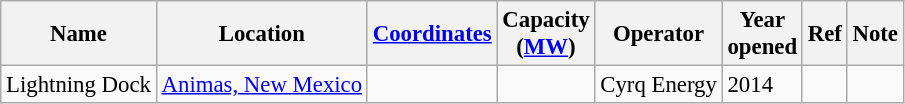<table class="wikitable sortable" style="font-size:95%;">
<tr>
<th>Name</th>
<th>Location</th>
<th><a href='#'>Coordinates</a></th>
<th>Capacity<br>(<a href='#'>MW</a>)</th>
<th>Operator</th>
<th>Year<br>opened</th>
<th>Ref</th>
<th>Note</th>
</tr>
<tr>
<td>Lightning Dock</td>
<td><a href='#'>Animas, New Mexico</a></td>
<td></td>
<td align=center></td>
<td>Cyrq Energy</td>
<td>2014</td>
<td></td>
<td></td>
</tr>
</table>
